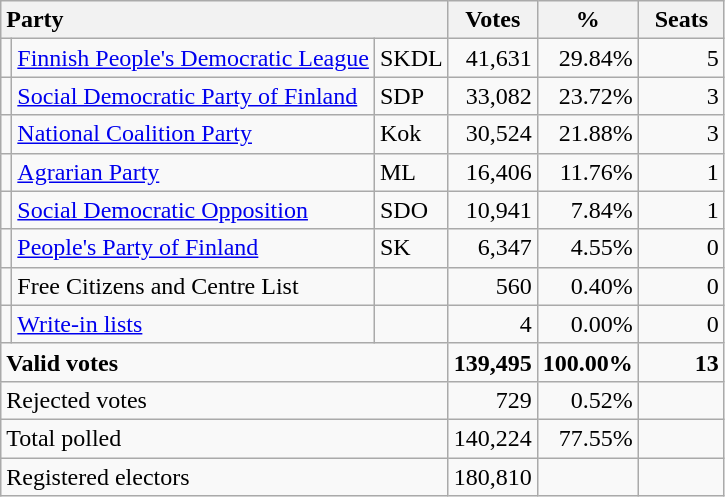<table class="wikitable" border="1" style="text-align:right;">
<tr>
<th style="text-align:left;" colspan=3>Party</th>
<th align=center width="50">Votes</th>
<th align=center width="50">%</th>
<th align=center width="50">Seats</th>
</tr>
<tr>
<td></td>
<td align=left><a href='#'>Finnish People's Democratic League</a></td>
<td align=left>SKDL</td>
<td>41,631</td>
<td>29.84%</td>
<td>5</td>
</tr>
<tr>
<td></td>
<td align=left style="white-space: nowrap;"><a href='#'>Social Democratic Party of Finland</a></td>
<td align=left>SDP</td>
<td>33,082</td>
<td>23.72%</td>
<td>3</td>
</tr>
<tr>
<td></td>
<td align=left><a href='#'>National Coalition Party</a></td>
<td align=left>Kok</td>
<td>30,524</td>
<td>21.88%</td>
<td>3</td>
</tr>
<tr>
<td></td>
<td align=left><a href='#'>Agrarian Party</a></td>
<td align=left>ML</td>
<td>16,406</td>
<td>11.76%</td>
<td>1</td>
</tr>
<tr>
<td></td>
<td align=left><a href='#'>Social Democratic Opposition</a></td>
<td align=left>SDO</td>
<td>10,941</td>
<td>7.84%</td>
<td>1</td>
</tr>
<tr>
<td></td>
<td align=left><a href='#'>People's Party of Finland</a></td>
<td align=left>SK</td>
<td>6,347</td>
<td>4.55%</td>
<td>0</td>
</tr>
<tr>
<td></td>
<td align=left>Free Citizens and Centre List</td>
<td align=left></td>
<td>560</td>
<td>0.40%</td>
<td>0</td>
</tr>
<tr>
<td></td>
<td align=left><a href='#'>Write-in lists</a></td>
<td align=left></td>
<td>4</td>
<td>0.00%</td>
<td>0</td>
</tr>
<tr style="font-weight:bold">
<td align=left colspan=3>Valid votes</td>
<td>139,495</td>
<td>100.00%</td>
<td>13</td>
</tr>
<tr>
<td align=left colspan=3>Rejected votes</td>
<td>729</td>
<td>0.52%</td>
<td></td>
</tr>
<tr>
<td align=left colspan=3>Total polled</td>
<td>140,224</td>
<td>77.55%</td>
<td></td>
</tr>
<tr>
<td align=left colspan=3>Registered electors</td>
<td>180,810</td>
<td></td>
<td></td>
</tr>
</table>
